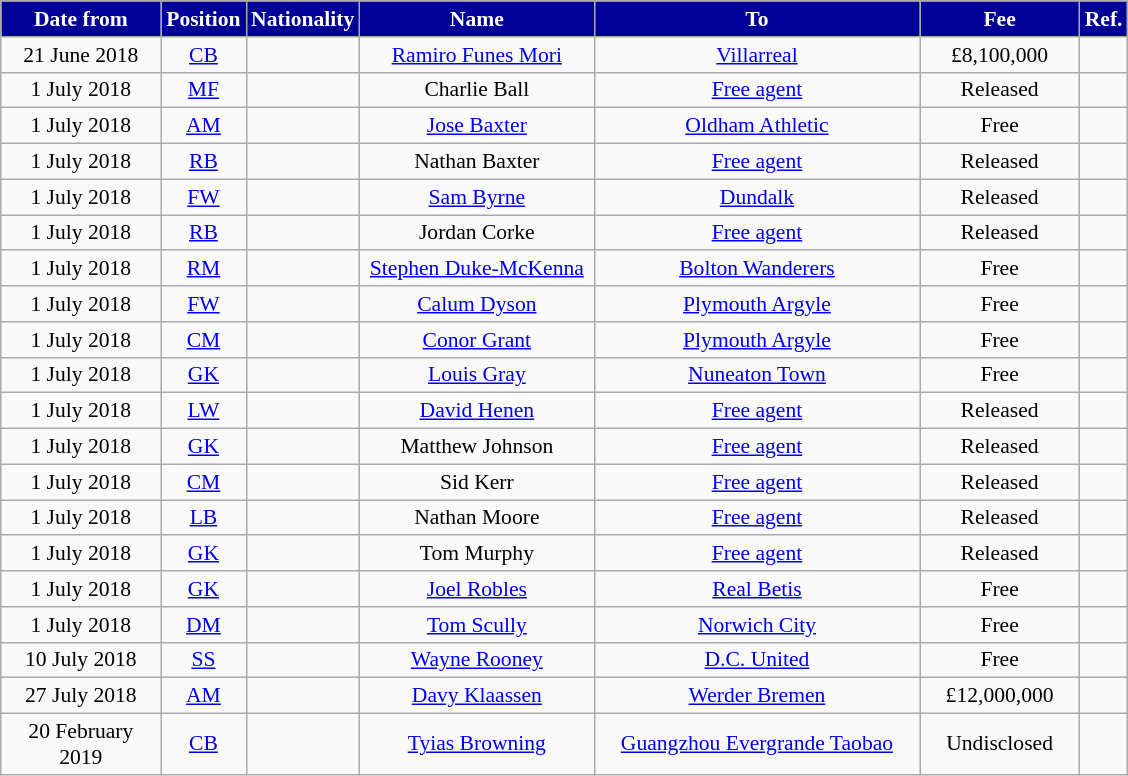<table class="wikitable" style="text-align:center; font-size:90%; ">
<tr>
<th style="background:#009; color:white; width:100px;">Date from</th>
<th style="background:#009; color:white; width:50px;">Position</th>
<th style="background:#009; color:white; width:50px;">Nationality</th>
<th style="background:#009; color:white; width:150px;">Name</th>
<th style="background:#009; color:white; width:210px;">To</th>
<th style="background:#009; color:white; width:100px;">Fee</th>
<th style="background:#009; color:white; width:25px;">Ref.</th>
</tr>
<tr>
<td>21 June 2018</td>
<td><a href='#'>CB</a></td>
<td></td>
<td><a href='#'>Ramiro Funes Mori</a></td>
<td> <a href='#'>Villarreal</a></td>
<td>£8,100,000</td>
<td></td>
</tr>
<tr>
<td>1 July 2018</td>
<td><a href='#'>MF</a></td>
<td></td>
<td>Charlie Ball</td>
<td><a href='#'>Free agent</a></td>
<td>Released</td>
<td></td>
</tr>
<tr>
<td>1 July 2018</td>
<td><a href='#'>AM</a></td>
<td></td>
<td><a href='#'>Jose Baxter</a></td>
<td> <a href='#'>Oldham Athletic</a></td>
<td>Free</td>
<td></td>
</tr>
<tr>
<td>1 July 2018</td>
<td><a href='#'>RB</a></td>
<td></td>
<td>Nathan Baxter</td>
<td><a href='#'>Free agent</a></td>
<td>Released</td>
<td></td>
</tr>
<tr>
<td>1 July 2018</td>
<td><a href='#'>FW</a></td>
<td></td>
<td><a href='#'>Sam Byrne</a></td>
<td> <a href='#'>Dundalk</a></td>
<td>Released</td>
<td></td>
</tr>
<tr>
<td>1 July 2018</td>
<td><a href='#'>RB</a></td>
<td></td>
<td>Jordan Corke</td>
<td><a href='#'>Free agent</a></td>
<td>Released</td>
<td></td>
</tr>
<tr>
<td>1 July 2018</td>
<td><a href='#'>RM</a></td>
<td></td>
<td><a href='#'>Stephen Duke-McKenna</a></td>
<td> <a href='#'>Bolton Wanderers</a></td>
<td>Free</td>
<td></td>
</tr>
<tr>
<td>1 July 2018</td>
<td><a href='#'>FW</a></td>
<td></td>
<td><a href='#'>Calum Dyson</a></td>
<td> <a href='#'>Plymouth Argyle</a></td>
<td>Free</td>
<td></td>
</tr>
<tr>
<td>1 July 2018</td>
<td><a href='#'>CM</a></td>
<td></td>
<td><a href='#'>Conor Grant</a></td>
<td> <a href='#'>Plymouth Argyle</a></td>
<td>Free</td>
<td></td>
</tr>
<tr>
<td>1 July 2018</td>
<td><a href='#'>GK</a></td>
<td></td>
<td><a href='#'>Louis Gray</a></td>
<td> <a href='#'>Nuneaton Town</a></td>
<td>Free</td>
<td></td>
</tr>
<tr>
<td>1 July 2018</td>
<td><a href='#'>LW</a></td>
<td></td>
<td><a href='#'>David Henen</a></td>
<td><a href='#'>Free agent</a></td>
<td>Released</td>
<td></td>
</tr>
<tr>
<td>1 July 2018</td>
<td><a href='#'>GK</a></td>
<td></td>
<td>Matthew Johnson</td>
<td><a href='#'>Free agent</a></td>
<td>Released</td>
<td></td>
</tr>
<tr>
<td>1 July 2018</td>
<td><a href='#'>CM</a></td>
<td></td>
<td>Sid Kerr</td>
<td><a href='#'>Free agent</a></td>
<td>Released</td>
<td></td>
</tr>
<tr>
<td>1 July 2018</td>
<td><a href='#'>LB</a></td>
<td></td>
<td>Nathan Moore</td>
<td><a href='#'>Free agent</a></td>
<td>Released</td>
<td></td>
</tr>
<tr>
<td>1 July 2018</td>
<td><a href='#'>GK</a></td>
<td></td>
<td>Tom Murphy</td>
<td><a href='#'>Free agent</a></td>
<td>Released</td>
<td></td>
</tr>
<tr>
<td>1 July 2018</td>
<td><a href='#'>GK</a></td>
<td></td>
<td><a href='#'>Joel Robles</a></td>
<td> <a href='#'>Real Betis</a></td>
<td Free Transfer F.C.>Free</td>
<td></td>
</tr>
<tr>
<td>1 July 2018</td>
<td><a href='#'>DM</a></td>
<td></td>
<td><a href='#'>Tom Scully</a></td>
<td> <a href='#'>Norwich City</a></td>
<td>Free</td>
<td></td>
</tr>
<tr>
<td>10 July 2018</td>
<td><a href='#'>SS</a></td>
<td></td>
<td><a href='#'>Wayne Rooney</a></td>
<td> <a href='#'>D.C. United</a></td>
<td>Free</td>
<td></td>
</tr>
<tr>
<td>27 July 2018</td>
<td><a href='#'>AM</a></td>
<td></td>
<td><a href='#'>Davy Klaassen</a></td>
<td> <a href='#'>Werder Bremen</a></td>
<td>£12,000,000</td>
<td></td>
</tr>
<tr>
<td>20 February 2019</td>
<td><a href='#'>CB</a></td>
<td> </td>
<td><a href='#'>Tyias Browning</a></td>
<td> <a href='#'>Guangzhou Evergrande Taobao</a></td>
<td>Undisclosed</td>
<td></td>
</tr>
</table>
